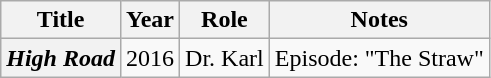<table class="wikitable plainrowheaders sortable">
<tr>
<th scope="col">Title</th>
<th scope="col">Year</th>
<th scope="col">Role</th>
<th scope="col" class="unsortable">Notes</th>
</tr>
<tr>
<th scope="row"><em>High Road</em></th>
<td>2016</td>
<td>Dr. Karl</td>
<td>Episode: "The Straw"</td>
</tr>
</table>
